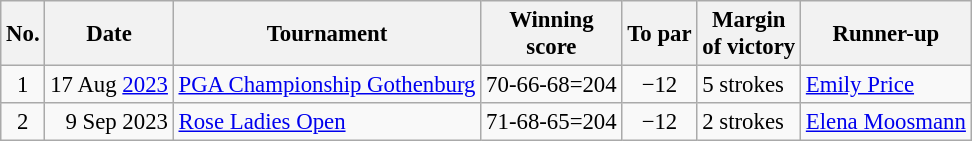<table class="wikitable" style="font-size:95%;">
<tr>
<th>No.</th>
<th>Date</th>
<th>Tournament</th>
<th>Winning<br>score</th>
<th>To par</th>
<th>Margin<br>of victory</th>
<th>Runner-up</th>
</tr>
<tr>
<td align=center>1</td>
<td align=right>17 Aug <a href='#'>2023</a></td>
<td><a href='#'>PGA Championship Gothenburg</a></td>
<td>70-66-68=204</td>
<td align=center>−12</td>
<td>5 strokes</td>
<td> <a href='#'>Emily Price</a></td>
</tr>
<tr>
<td align=center>2</td>
<td align=right>9 Sep 2023</td>
<td><a href='#'>Rose Ladies Open</a></td>
<td>71-68-65=204</td>
<td align=center>−12</td>
<td>2 strokes</td>
<td> <a href='#'>Elena Moosmann</a></td>
</tr>
</table>
